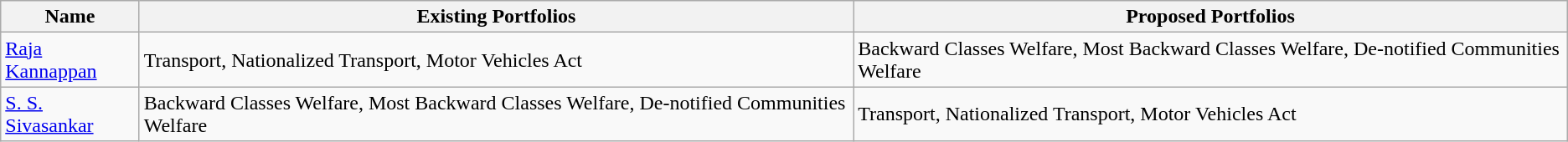<table class="wikitable sortable" style="text-align:left;"style="font-size: 85%">
<tr>
<th>Name</th>
<th>Existing Portfolios</th>
<th>Proposed Portfolios</th>
</tr>
<tr>
<td><a href='#'>Raja Kannappan</a></td>
<td>Transport, Nationalized Transport, Motor Vehicles Act</td>
<td>Backward Classes Welfare, Most Backward Classes Welfare, De-notified Communities Welfare</td>
</tr>
<tr>
<td><a href='#'>S. S. Sivasankar</a></td>
<td>Backward Classes Welfare, Most Backward Classes Welfare, De-notified Communities Welfare</td>
<td>Transport, Nationalized Transport, Motor Vehicles Act</td>
</tr>
</table>
